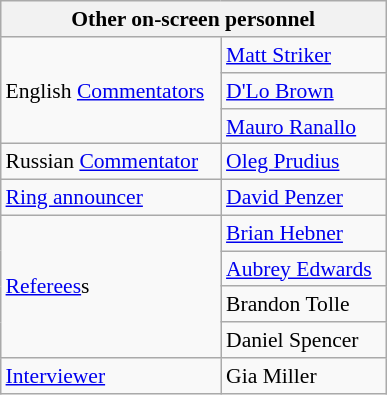<table align="right" class="wikitable" style="border:1px; font-size:90%; margin-left:1em;">
<tr>
<th width="250" colspan="2"><strong>Other on-screen personnel</strong></th>
</tr>
<tr>
<td rowspan="3">English <a href='#'>Commentators</a></td>
<td><a href='#'>Matt Striker</a></td>
</tr>
<tr>
<td><a href='#'>D'Lo Brown</a></td>
</tr>
<tr>
<td><a href='#'>Mauro Ranallo</a> </td>
</tr>
<tr>
<td rowspan="1">Russian <a href='#'>Commentator</a></td>
<td><a href='#'>Oleg Prudius</a></td>
</tr>
<tr>
<td rowspan="1"><a href='#'>Ring announcer</a></td>
<td><a href='#'>David Penzer</a></td>
</tr>
<tr>
<td rowspan="4"><a href='#'>Referees</a>s</td>
<td><a href='#'>Brian Hebner</a></td>
</tr>
<tr>
<td><a href='#'>Aubrey Edwards</a></td>
</tr>
<tr>
<td>Brandon Tolle</td>
</tr>
<tr>
<td>Daniel Spencer</td>
</tr>
<tr>
<td rowspan="1"><a href='#'>Interviewer</a></td>
<td>Gia Miller</td>
</tr>
</table>
